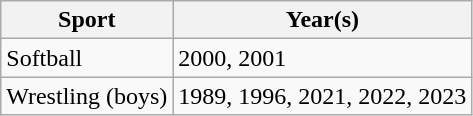<table class="wikitable">
<tr>
<th>Sport</th>
<th>Year(s)</th>
</tr>
<tr>
<td>Softball</td>
<td>2000, 2001</td>
</tr>
<tr>
<td>Wrestling (boys)</td>
<td>1989, 1996, 2021, 2022, 2023</td>
</tr>
</table>
